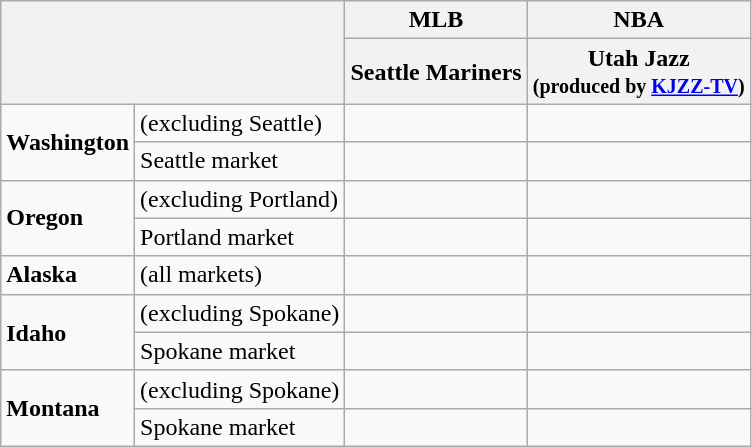<table class="wikitable">
<tr>
<th rowspan="2" colspan="2"></th>
<th>MLB</th>
<th>NBA</th>
</tr>
<tr colspan="2">
<th>Seattle Mariners</th>
<th>Utah Jazz<br><small>(produced by <a href='#'>KJZZ-TV</a>)</small></th>
</tr>
<tr>
<td rowspan=2><strong>Washington</strong></td>
<td>(excluding Seattle)</td>
<td></td>
<td></td>
</tr>
<tr>
<td>Seattle market</td>
<td></td>
<td></td>
</tr>
<tr>
<td rowspan=2><strong>Oregon</strong></td>
<td>(excluding Portland)</td>
<td></td>
<td></td>
</tr>
<tr>
<td>Portland market</td>
<td></td>
<td></td>
</tr>
<tr>
<td><strong>Alaska</strong></td>
<td>(all markets)</td>
<td></td>
<td></td>
</tr>
<tr>
<td rowspan=2><strong>Idaho</strong></td>
<td>(excluding Spokane)</td>
<td></td>
<td></td>
</tr>
<tr>
<td>Spokane market</td>
<td></td>
<td></td>
</tr>
<tr>
<td rowspan=2><strong>Montana</strong></td>
<td>(excluding Spokane)</td>
<td></td>
<td></td>
</tr>
<tr>
<td>Spokane market</td>
<td></td>
<td></td>
</tr>
</table>
